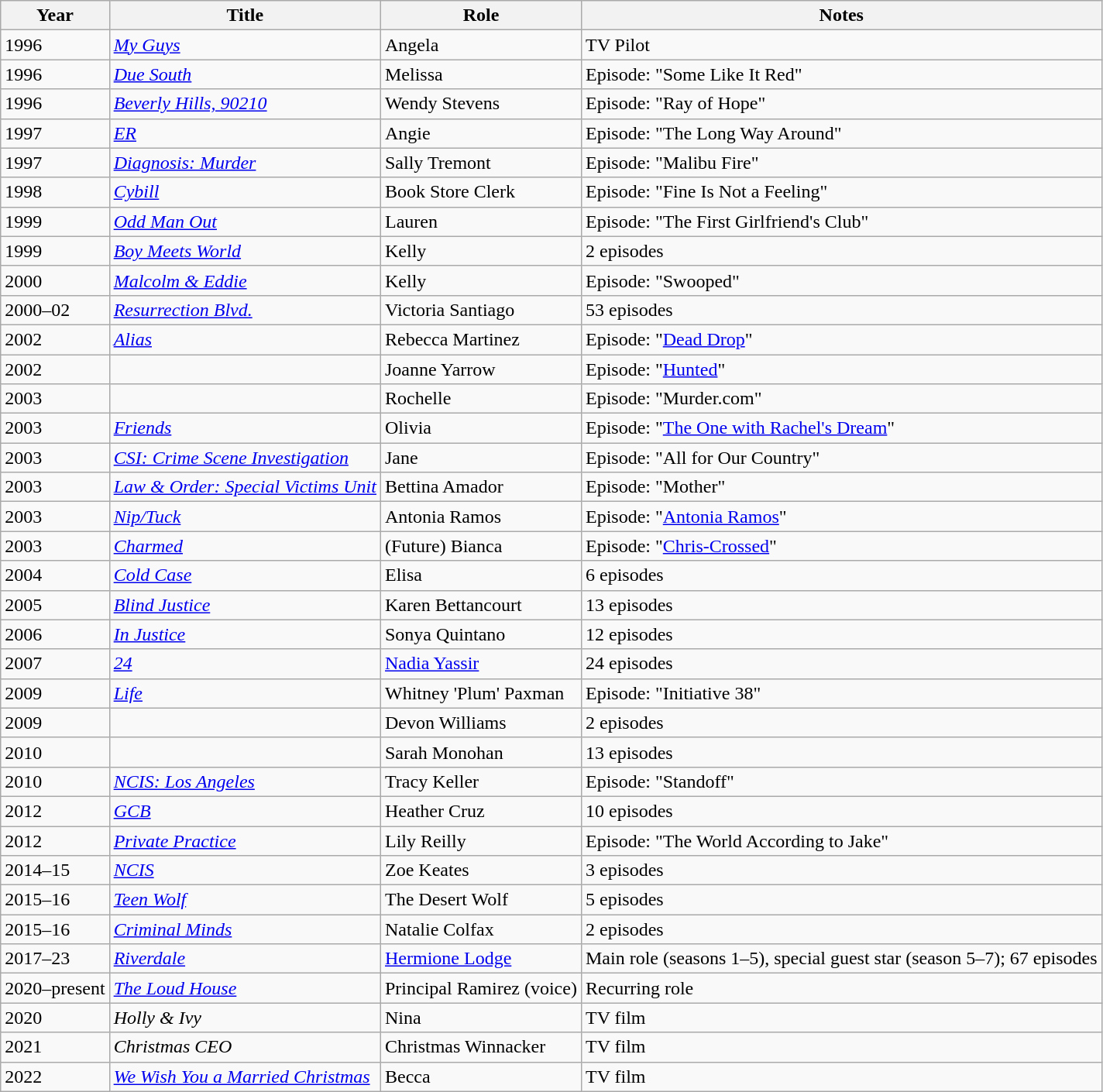<table class="wikitable sortable">
<tr>
<th>Year</th>
<th>Title</th>
<th>Role</th>
<th class="unsortable">Notes</th>
</tr>
<tr>
<td>1996</td>
<td><em><a href='#'>My Guys</a></em></td>
<td>Angela</td>
<td>TV Pilot</td>
</tr>
<tr>
<td>1996</td>
<td><em><a href='#'>Due South</a></em></td>
<td>Melissa</td>
<td>Episode: "Some Like It Red"</td>
</tr>
<tr>
<td>1996</td>
<td><em><a href='#'>Beverly Hills, 90210</a></em></td>
<td>Wendy Stevens</td>
<td>Episode: "Ray of Hope"</td>
</tr>
<tr>
<td>1997</td>
<td><em><a href='#'>ER</a></em></td>
<td>Angie</td>
<td>Episode: "The Long Way Around"</td>
</tr>
<tr>
<td>1997</td>
<td><em><a href='#'>Diagnosis: Murder</a></em></td>
<td>Sally Tremont</td>
<td>Episode: "Malibu Fire"</td>
</tr>
<tr>
<td>1998</td>
<td><em><a href='#'>Cybill</a></em></td>
<td>Book Store Clerk</td>
<td>Episode: "Fine Is Not a Feeling"</td>
</tr>
<tr>
<td>1999</td>
<td><em><a href='#'>Odd Man Out</a></em></td>
<td>Lauren</td>
<td>Episode: "The First Girlfriend's Club"</td>
</tr>
<tr>
<td>1999</td>
<td><em><a href='#'>Boy Meets World</a></em></td>
<td>Kelly</td>
<td>2 episodes</td>
</tr>
<tr>
<td>2000</td>
<td><em><a href='#'>Malcolm & Eddie</a></em></td>
<td>Kelly</td>
<td>Episode: "Swooped"</td>
</tr>
<tr>
<td>2000–02</td>
<td><em><a href='#'>Resurrection Blvd.</a></em></td>
<td>Victoria Santiago</td>
<td>53 episodes</td>
</tr>
<tr>
<td>2002</td>
<td><em><a href='#'>Alias</a></em></td>
<td>Rebecca Martinez</td>
<td>Episode: "<a href='#'>Dead Drop</a>"</td>
</tr>
<tr>
<td>2002</td>
<td><em></em></td>
<td>Joanne Yarrow</td>
<td>Episode: "<a href='#'>Hunted</a>"</td>
</tr>
<tr>
<td>2003</td>
<td><em></em></td>
<td>Rochelle</td>
<td>Episode: "Murder.com"</td>
</tr>
<tr>
<td>2003</td>
<td><em><a href='#'>Friends</a></em></td>
<td>Olivia</td>
<td>Episode: "<a href='#'>The One with Rachel's Dream</a>"</td>
</tr>
<tr>
<td>2003</td>
<td><em><a href='#'>CSI: Crime Scene Investigation</a></em></td>
<td>Jane</td>
<td>Episode: "All for Our Country"</td>
</tr>
<tr>
<td>2003</td>
<td><em><a href='#'>Law & Order: Special Victims Unit</a></em></td>
<td>Bettina Amador</td>
<td>Episode: "Mother"</td>
</tr>
<tr>
<td>2003</td>
<td><em><a href='#'>Nip/Tuck</a></em></td>
<td>Antonia Ramos</td>
<td>Episode: "<a href='#'>Antonia Ramos</a>"</td>
</tr>
<tr>
<td>2003</td>
<td><em><a href='#'>Charmed</a></em></td>
<td>(Future) Bianca</td>
<td>Episode: "<a href='#'>Chris-Crossed</a>"</td>
</tr>
<tr>
<td>2004</td>
<td><em><a href='#'>Cold Case</a></em></td>
<td>Elisa</td>
<td>6 episodes</td>
</tr>
<tr>
<td>2005</td>
<td><em><a href='#'>Blind Justice</a></em></td>
<td>Karen Bettancourt</td>
<td>13 episodes</td>
</tr>
<tr>
<td>2006</td>
<td><em><a href='#'>In Justice</a></em></td>
<td>Sonya Quintano</td>
<td>12 episodes</td>
</tr>
<tr>
<td>2007</td>
<td><em><a href='#'>24</a></em></td>
<td><a href='#'>Nadia Yassir</a></td>
<td>24 episodes</td>
</tr>
<tr>
<td>2009</td>
<td><em><a href='#'>Life</a></em></td>
<td>Whitney 'Plum' Paxman</td>
<td>Episode: "Initiative 38"</td>
</tr>
<tr>
<td>2009</td>
<td><em></em></td>
<td>Devon Williams</td>
<td>2 episodes</td>
</tr>
<tr>
<td>2010</td>
<td><em></em></td>
<td>Sarah Monohan</td>
<td>13 episodes</td>
</tr>
<tr>
<td>2010</td>
<td><em><a href='#'>NCIS: Los Angeles</a></em></td>
<td>Tracy Keller</td>
<td>Episode: "Standoff"</td>
</tr>
<tr>
<td>2012</td>
<td><em><a href='#'>GCB</a></em></td>
<td>Heather Cruz</td>
<td>10 episodes</td>
</tr>
<tr>
<td>2012</td>
<td><em><a href='#'>Private Practice</a></em></td>
<td>Lily Reilly</td>
<td>Episode: "The World According to Jake"</td>
</tr>
<tr>
<td>2014–15</td>
<td><em><a href='#'>NCIS</a></em></td>
<td>Zoe Keates</td>
<td>3 episodes</td>
</tr>
<tr>
<td>2015–16</td>
<td><em><a href='#'>Teen Wolf</a></em></td>
<td>The Desert Wolf</td>
<td>5 episodes</td>
</tr>
<tr>
<td>2015–16</td>
<td><em><a href='#'>Criminal Minds</a></em></td>
<td>Natalie Colfax</td>
<td>2 episodes</td>
</tr>
<tr>
<td>2017–23</td>
<td><em><a href='#'>Riverdale</a></em></td>
<td><a href='#'>Hermione Lodge</a></td>
<td>Main role (seasons 1–5), special guest star (season 5–7); 67 episodes</td>
</tr>
<tr>
<td>2020–present</td>
<td><em><a href='#'>The Loud House</a></em></td>
<td>Principal Ramirez (voice)</td>
<td>Recurring role</td>
</tr>
<tr>
<td>2020</td>
<td><em>Holly & Ivy</em></td>
<td>Nina</td>
<td>TV film</td>
</tr>
<tr>
<td>2021</td>
<td><em>Christmas CEO</em></td>
<td>Christmas Winnacker</td>
<td>TV film</td>
</tr>
<tr>
<td>2022</td>
<td><em><a href='#'>We Wish You a Married Christmas</a></em></td>
<td>Becca</td>
<td>TV film</td>
</tr>
</table>
